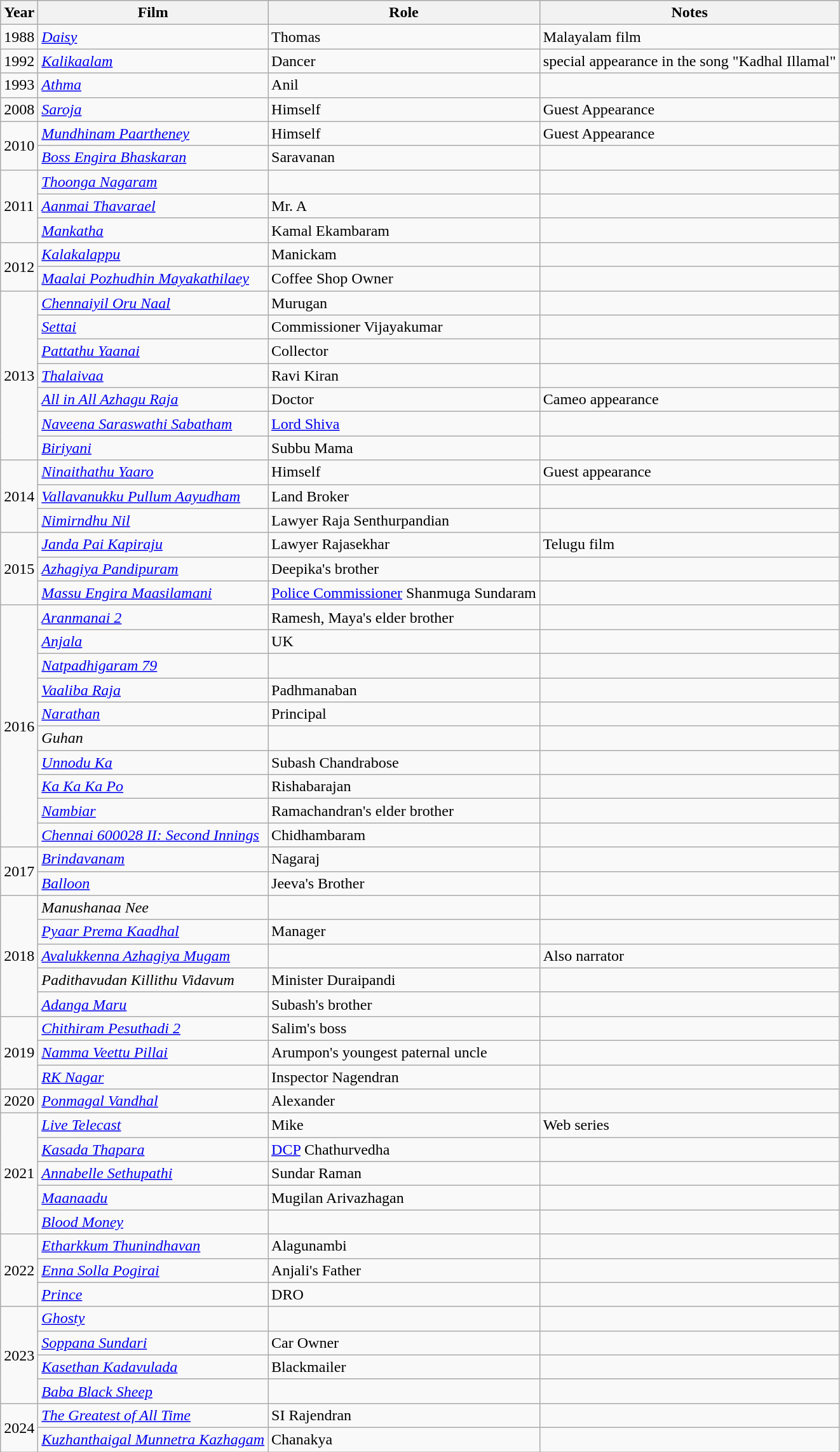<table class="wikitable">
<tr style="background:#ccc; text-align:center;">
<th>Year</th>
<th>Film</th>
<th>Role</th>
<th>Notes</th>
</tr>
<tr>
<td>1988</td>
<td><em><a href='#'>Daisy</a></em></td>
<td>Thomas</td>
<td>Malayalam film</td>
</tr>
<tr>
<td>1992</td>
<td><em><a href='#'>Kalikaalam</a></em></td>
<td>Dancer</td>
<td>special appearance in the song "Kadhal Illamal"</td>
</tr>
<tr>
<td>1993</td>
<td><em><a href='#'>Athma</a></em></td>
<td>Anil</td>
<td></td>
</tr>
<tr>
<td>2008</td>
<td><em><a href='#'>Saroja</a></em></td>
<td>Himself</td>
<td>Guest Appearance</td>
</tr>
<tr>
<td rowspan="2">2010</td>
<td><em><a href='#'>Mundhinam Paartheney</a></em></td>
<td>Himself</td>
<td>Guest Appearance</td>
</tr>
<tr>
<td><em><a href='#'>Boss Engira Bhaskaran</a></em></td>
<td>Saravanan</td>
<td></td>
</tr>
<tr>
<td rowspan="3">2011</td>
<td><em><a href='#'>Thoonga Nagaram</a></em></td>
<td></td>
<td></td>
</tr>
<tr>
<td><em><a href='#'>Aanmai Thavarael</a></em></td>
<td>Mr. A</td>
<td></td>
</tr>
<tr>
<td><em><a href='#'>Mankatha</a></em></td>
<td>Kamal Ekambaram</td>
<td></td>
</tr>
<tr>
<td rowspan="2">2012</td>
<td><em><a href='#'>Kalakalappu</a></em></td>
<td>Manickam</td>
<td></td>
</tr>
<tr>
<td><em><a href='#'>Maalai Pozhudhin Mayakathilaey</a></em></td>
<td>Coffee Shop Owner</td>
<td></td>
</tr>
<tr>
<td rowspan="7">2013</td>
<td><em><a href='#'>Chennaiyil Oru Naal</a></em></td>
<td>Murugan</td>
<td></td>
</tr>
<tr>
<td><em><a href='#'>Settai</a></em></td>
<td>Commissioner Vijayakumar</td>
<td></td>
</tr>
<tr>
<td><em><a href='#'>Pattathu Yaanai</a></em></td>
<td>Collector</td>
<td></td>
</tr>
<tr>
<td><em><a href='#'>Thalaivaa</a></em></td>
<td>Ravi Kiran</td>
<td></td>
</tr>
<tr>
<td><em><a href='#'>All in All Azhagu Raja</a></em></td>
<td>Doctor</td>
<td>Cameo appearance</td>
</tr>
<tr>
<td><em><a href='#'>Naveena Saraswathi Sabatham</a></em></td>
<td><a href='#'>Lord Shiva</a></td>
<td></td>
</tr>
<tr>
<td><em><a href='#'>Biriyani</a></em></td>
<td>Subbu Mama</td>
<td></td>
</tr>
<tr>
<td rowspan="3">2014</td>
<td><em><a href='#'>Ninaithathu Yaaro</a></em></td>
<td>Himself</td>
<td>Guest appearance</td>
</tr>
<tr>
<td><em><a href='#'>Vallavanukku Pullum Aayudham</a></em></td>
<td>Land Broker</td>
<td></td>
</tr>
<tr>
<td><em><a href='#'>Nimirndhu Nil</a></em></td>
<td>Lawyer Raja Senthurpandian</td>
<td></td>
</tr>
<tr>
<td rowspan="3">2015</td>
<td><em><a href='#'>Janda Pai Kapiraju</a></em></td>
<td>Lawyer Rajasekhar</td>
<td>Telugu film</td>
</tr>
<tr>
<td><em><a href='#'>Azhagiya Pandipuram</a></em></td>
<td>Deepika's brother</td>
<td></td>
</tr>
<tr>
<td><em><a href='#'>Massu Engira Maasilamani</a></em></td>
<td><a href='#'>Police Commissioner</a> Shanmuga Sundaram</td>
<td></td>
</tr>
<tr>
<td rowspan="10">2016</td>
<td><em><a href='#'>Aranmanai 2</a></em></td>
<td>Ramesh, Maya's elder brother</td>
<td></td>
</tr>
<tr>
<td><em><a href='#'>Anjala</a></em></td>
<td>UK</td>
<td></td>
</tr>
<tr>
<td><em><a href='#'>Natpadhigaram 79</a></em></td>
<td></td>
<td></td>
</tr>
<tr>
<td><em><a href='#'>Vaaliba Raja</a></em></td>
<td>Padhmanaban</td>
<td></td>
</tr>
<tr>
<td><em><a href='#'>Narathan</a></em></td>
<td>Principal</td>
<td></td>
</tr>
<tr>
<td><em>Guhan</em></td>
<td></td>
<td></td>
</tr>
<tr>
<td><em><a href='#'>Unnodu Ka</a></em></td>
<td>Subash Chandrabose</td>
<td></td>
</tr>
<tr>
<td><em><a href='#'>Ka Ka Ka Po</a></em></td>
<td>Rishabarajan</td>
<td></td>
</tr>
<tr>
<td><em><a href='#'>Nambiar</a></em></td>
<td>Ramachandran's elder brother</td>
<td></td>
</tr>
<tr>
<td><em><a href='#'>Chennai 600028 II: Second Innings</a></em></td>
<td>Chidhambaram</td>
<td></td>
</tr>
<tr>
<td rowspan="2">2017</td>
<td><em><a href='#'>Brindavanam</a></em></td>
<td>Nagaraj</td>
<td></td>
</tr>
<tr>
<td><em><a href='#'>Balloon</a></em></td>
<td>Jeeva's Brother</td>
<td></td>
</tr>
<tr>
<td rowspan="5">2018</td>
<td><em>Manushanaa Nee</em></td>
<td></td>
<td></td>
</tr>
<tr>
<td><em><a href='#'>Pyaar Prema Kaadhal</a></em></td>
<td>Manager</td>
<td></td>
</tr>
<tr>
<td><em><a href='#'>Avalukkenna Azhagiya Mugam</a></em></td>
<td></td>
<td>Also narrator</td>
</tr>
<tr>
<td><em>Padithavudan Killithu Vidavum</em></td>
<td>Minister Duraipandi</td>
<td></td>
</tr>
<tr>
<td><em><a href='#'>Adanga Maru</a></em></td>
<td>Subash's brother</td>
<td></td>
</tr>
<tr>
<td rowspan="3">2019</td>
<td><em><a href='#'>Chithiram Pesuthadi 2</a></em></td>
<td>Salim's boss</td>
<td></td>
</tr>
<tr>
<td><em><a href='#'>Namma Veettu Pillai</a></em></td>
<td>Arumpon's youngest paternal uncle</td>
<td></td>
</tr>
<tr>
<td><em><a href='#'>RK Nagar</a></em></td>
<td>Inspector Nagendran</td>
<td></td>
</tr>
<tr>
<td>2020</td>
<td><em><a href='#'>Ponmagal Vandhal</a></em></td>
<td>Alexander</td>
<td></td>
</tr>
<tr>
<td rowspan="5">2021</td>
<td><em><a href='#'>Live Telecast</a></em></td>
<td>Mike</td>
<td>Web series</td>
</tr>
<tr>
<td><em><a href='#'>Kasada Thapara</a></em></td>
<td><a href='#'>DCP</a> Chathurvedha</td>
<td></td>
</tr>
<tr>
<td><em><a href='#'>Annabelle Sethupathi</a></em></td>
<td>Sundar Raman</td>
<td></td>
</tr>
<tr>
<td><em><a href='#'>Maanaadu</a></em></td>
<td>Mugilan Arivazhagan</td>
<td></td>
</tr>
<tr>
<td><em><a href='#'>Blood Money</a></em></td>
<td></td>
<td></td>
</tr>
<tr>
<td rowspan="3">2022</td>
<td><em><a href='#'>Etharkkum Thunindhavan</a></em></td>
<td>Alagunambi</td>
<td></td>
</tr>
<tr>
<td><em><a href='#'>Enna Solla Pogirai</a></em></td>
<td>Anjali's Father</td>
<td></td>
</tr>
<tr>
<td><em><a href='#'>Prince</a></em></td>
<td>DRO</td>
<td></td>
</tr>
<tr>
<td rowspan="4">2023</td>
<td><em><a href='#'>Ghosty</a></em></td>
<td></td>
<td></td>
</tr>
<tr>
<td><em><a href='#'>Soppana Sundari</a></em></td>
<td>Car Owner</td>
<td></td>
</tr>
<tr>
<td><em><a href='#'>Kasethan Kadavulada</a></em></td>
<td>Blackmailer</td>
<td></td>
</tr>
<tr>
<td><em><a href='#'>Baba Black Sheep</a></em></td>
<td></td>
<td></td>
</tr>
<tr>
<td rowspan="2">2024</td>
<td><em><a href='#'>The Greatest of All Time</a></em></td>
<td>SI Rajendran</td>
<td></td>
</tr>
<tr>
<td><em><a href='#'>Kuzhanthaigal Munnetra Kazhagam</a></em></td>
<td>Chanakya</td>
<td></td>
</tr>
</table>
